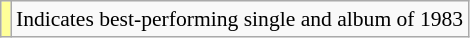<table class="wikitable" style="font-size:90%;">
<tr>
<td style="background-color:#FFFF99"></td>
<td>Indicates best-performing single and album of 1983</td>
</tr>
</table>
